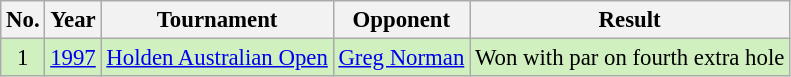<table class="wikitable" style="font-size:95%;">
<tr>
<th>No.</th>
<th>Year</th>
<th>Tournament</th>
<th>Opponent</th>
<th>Result</th>
</tr>
<tr style="background:#D0F0C0;">
<td align=center>1</td>
<td><a href='#'>1997</a></td>
<td><a href='#'>Holden Australian Open</a></td>
<td> <a href='#'>Greg Norman</a></td>
<td>Won with par on fourth extra hole</td>
</tr>
</table>
